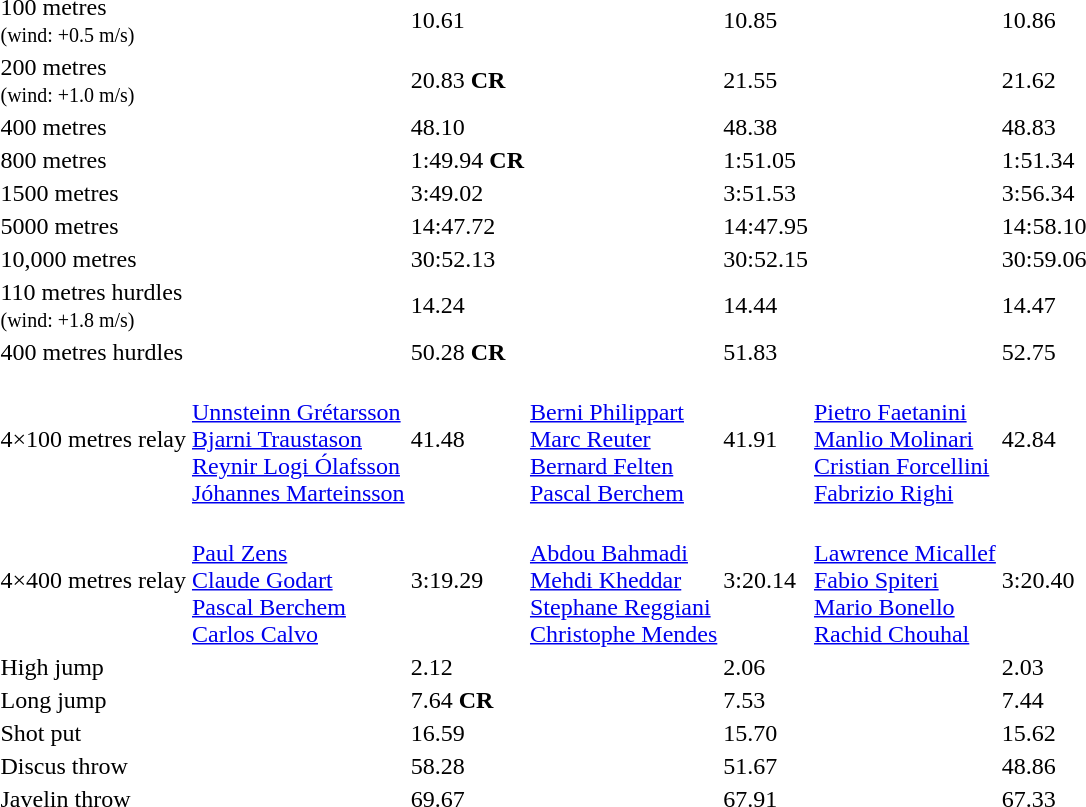<table>
<tr>
<td>100 metres<br><small>(wind: +0.5 m/s)</small></td>
<td></td>
<td>10.61</td>
<td></td>
<td>10.85</td>
<td></td>
<td>10.86</td>
</tr>
<tr>
<td>200 metres<br><small>(wind: +1.0 m/s)</small></td>
<td></td>
<td>20.83 <strong>CR</strong></td>
<td></td>
<td>21.55</td>
<td></td>
<td>21.62</td>
</tr>
<tr>
<td>400 metres</td>
<td></td>
<td>48.10</td>
<td></td>
<td>48.38</td>
<td></td>
<td>48.83</td>
</tr>
<tr>
<td>800 metres</td>
<td></td>
<td>1:49.94 <strong>CR</strong></td>
<td></td>
<td>1:51.05</td>
<td></td>
<td>1:51.34</td>
</tr>
<tr>
<td>1500 metres</td>
<td></td>
<td>3:49.02</td>
<td></td>
<td>3:51.53</td>
<td></td>
<td>3:56.34</td>
</tr>
<tr>
<td>5000 metres</td>
<td></td>
<td>14:47.72</td>
<td></td>
<td>14:47.95</td>
<td></td>
<td>14:58.10</td>
</tr>
<tr>
<td>10,000 metres</td>
<td></td>
<td>30:52.13</td>
<td></td>
<td>30:52.15</td>
<td></td>
<td>30:59.06</td>
</tr>
<tr>
<td>110 metres hurdles<br><small>(wind: +1.8 m/s)</small></td>
<td></td>
<td>14.24</td>
<td></td>
<td>14.44</td>
<td></td>
<td>14.47</td>
</tr>
<tr>
<td>400 metres hurdles</td>
<td></td>
<td>50.28 <strong>CR</strong></td>
<td></td>
<td>51.83</td>
<td></td>
<td>52.75</td>
</tr>
<tr>
<td>4×100 metres relay</td>
<td><br><a href='#'>Unnsteinn Grétarsson</a><br><a href='#'>Bjarni Traustason</a><br><a href='#'>Reynir Logi Ólafsson</a><br><a href='#'>Jóhannes Marteinsson</a></td>
<td>41.48</td>
<td><br><a href='#'>Berni Philippart</a><br><a href='#'>Marc Reuter</a><br><a href='#'>Bernard Felten</a><br><a href='#'>Pascal Berchem</a></td>
<td>41.91</td>
<td><br><a href='#'>Pietro Faetanini</a><br><a href='#'>Manlio Molinari</a><br><a href='#'>Cristian Forcellini</a><br><a href='#'>Fabrizio Righi</a></td>
<td>42.84</td>
</tr>
<tr>
<td>4×400 metres relay</td>
<td><br><a href='#'>Paul Zens</a><br><a href='#'>Claude Godart</a><br><a href='#'>Pascal Berchem</a><br><a href='#'>Carlos Calvo</a></td>
<td>3:19.29</td>
<td><br><a href='#'>Abdou Bahmadi</a><br><a href='#'>Mehdi Kheddar</a><br><a href='#'>Stephane Reggiani</a><br><a href='#'>Christophe Mendes</a></td>
<td>3:20.14</td>
<td><br><a href='#'>Lawrence Micallef</a><br><a href='#'>Fabio Spiteri</a><br><a href='#'>Mario Bonello</a><br><a href='#'>Rachid Chouhal</a></td>
<td>3:20.40</td>
</tr>
<tr>
<td>High jump</td>
<td></td>
<td>2.12</td>
<td></td>
<td>2.06</td>
<td></td>
<td>2.03</td>
</tr>
<tr>
<td>Long jump</td>
<td></td>
<td>7.64 <strong>CR</strong></td>
<td></td>
<td>7.53</td>
<td></td>
<td>7.44</td>
</tr>
<tr>
<td>Shot put</td>
<td></td>
<td>16.59</td>
<td></td>
<td>15.70</td>
<td></td>
<td>15.62</td>
</tr>
<tr>
<td>Discus throw</td>
<td></td>
<td>58.28</td>
<td></td>
<td>51.67</td>
<td></td>
<td>48.86</td>
</tr>
<tr>
<td>Javelin throw</td>
<td></td>
<td>69.67</td>
<td></td>
<td>67.91</td>
<td></td>
<td>67.33</td>
</tr>
</table>
